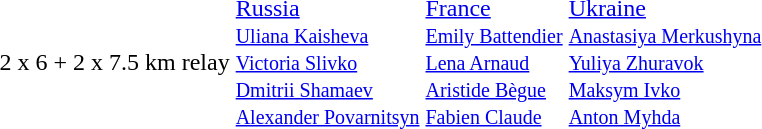<table>
<tr>
<td>2 x 6 + 2 x 7.5 km relay</td>
<td> <a href='#'>Russia</a><br><small><a href='#'>Uliana Kaisheva</a><br><a href='#'>Victoria Slivko</a><br><a href='#'>Dmitrii Shamaev</a><br><a href='#'>Alexander Povarnitsyn</a></small></td>
<td> <a href='#'>France</a><br><small><a href='#'>Emily Battendier</a><br><a href='#'>Lena Arnaud</a><br><a href='#'>Aristide Bègue</a><br><a href='#'>Fabien Claude</a></small></td>
<td> <a href='#'>Ukraine</a><br><small><a href='#'>Anastasiya Merkushyna</a><br><a href='#'>Yuliya Zhuravok</a><br><a href='#'>Maksym Ivko</a><br><a href='#'>Anton Myhda</a></small></td>
</tr>
</table>
